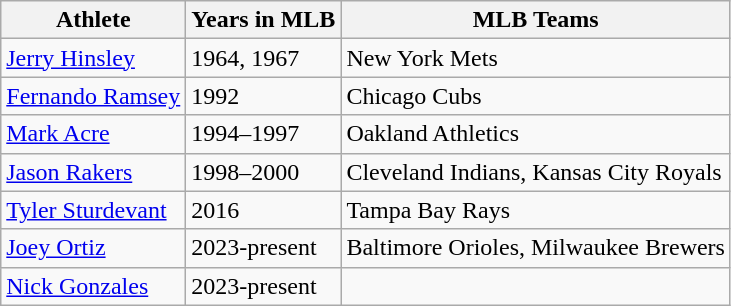<table class="wikitable">
<tr>
<th>Athlete</th>
<th>Years in MLB</th>
<th>MLB Teams</th>
</tr>
<tr>
<td><a href='#'>Jerry Hinsley</a></td>
<td>1964, 1967</td>
<td>New York Mets</td>
</tr>
<tr>
<td><a href='#'>Fernando Ramsey</a></td>
<td>1992</td>
<td>Chicago Cubs</td>
</tr>
<tr>
<td><a href='#'>Mark Acre</a></td>
<td>1994–1997</td>
<td>Oakland Athletics</td>
</tr>
<tr>
<td><a href='#'>Jason Rakers</a></td>
<td>1998–2000</td>
<td>Cleveland Indians, Kansas City Royals</td>
</tr>
<tr>
<td><a href='#'>Tyler Sturdevant</a></td>
<td>2016</td>
<td>Tampa Bay Rays</td>
</tr>
<tr>
<td><a href='#'>Joey Ortiz</a></td>
<td>2023-present</td>
<td>Baltimore Orioles, Milwaukee Brewers</td>
</tr>
<tr>
<td><a href='#'>Nick Gonzales</a></td>
<td>2023-present</td>
<td></td>
</tr>
</table>
